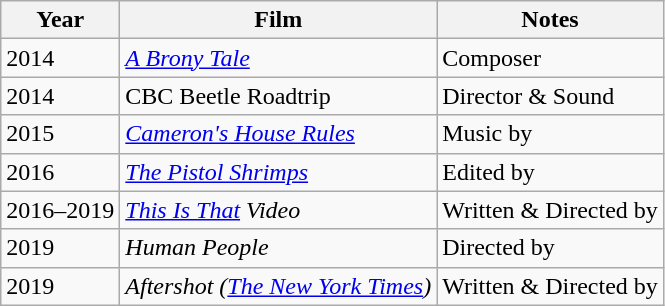<table class="wikitable">
<tr>
<th>Year</th>
<th>Film</th>
<th>Notes</th>
</tr>
<tr>
<td>2014</td>
<td><em><a href='#'>A Brony Tale</a></em></td>
<td>Composer</td>
</tr>
<tr>
<td>2014</td>
<td>CBC Beetle Roadtrip</td>
<td>Director & Sound</td>
</tr>
<tr>
<td>2015</td>
<td><em><a href='#'>Cameron's House Rules</a></em></td>
<td>Music by</td>
</tr>
<tr>
<td>2016</td>
<td><em><a href='#'>The Pistol Shrimps</a></em></td>
<td>Edited by</td>
</tr>
<tr>
<td>2016–2019</td>
<td><em><a href='#'>This Is That</a> Video</em></td>
<td>Written & Directed by</td>
</tr>
<tr>
<td>2019</td>
<td><em>Human People</em></td>
<td>Directed by </td>
</tr>
<tr>
<td>2019</td>
<td><em>Aftershot (<a href='#'>The New York Times</a>)</em></td>
<td>Written & Directed by </td>
</tr>
</table>
